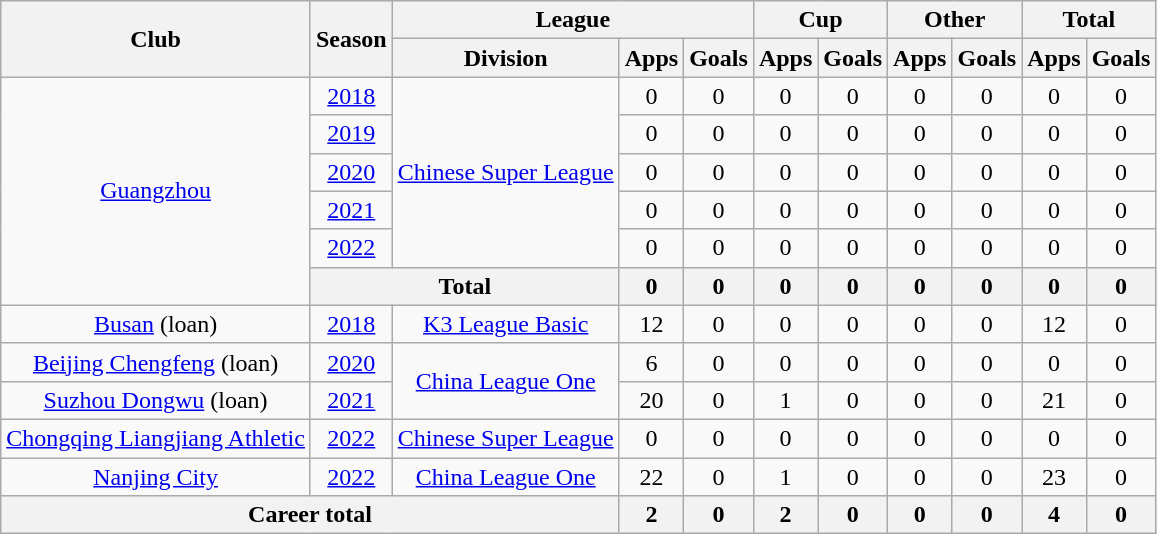<table class=wikitable style=text-align:center>
<tr>
<th rowspan=2>Club</th>
<th rowspan=2>Season</th>
<th colspan=3>League</th>
<th colspan=2>Cup</th>
<th colspan=2>Other</th>
<th colspan=2>Total</th>
</tr>
<tr>
<th>Division</th>
<th>Apps</th>
<th>Goals</th>
<th>Apps</th>
<th>Goals</th>
<th>Apps</th>
<th>Goals</th>
<th>Apps</th>
<th>Goals</th>
</tr>
<tr>
<td rowspan=6><a href='#'>Guangzhou</a></td>
<td><a href='#'>2018</a></td>
<td rowspan=5><a href='#'>Chinese Super League</a></td>
<td>0</td>
<td>0</td>
<td>0</td>
<td>0</td>
<td>0</td>
<td>0</td>
<td>0</td>
<td>0</td>
</tr>
<tr>
<td><a href='#'>2019</a></td>
<td>0</td>
<td>0</td>
<td>0</td>
<td>0</td>
<td>0</td>
<td>0</td>
<td>0</td>
<td>0</td>
</tr>
<tr>
<td><a href='#'>2020</a></td>
<td>0</td>
<td>0</td>
<td>0</td>
<td>0</td>
<td>0</td>
<td>0</td>
<td>0</td>
<td>0</td>
</tr>
<tr>
<td><a href='#'>2021</a></td>
<td>0</td>
<td>0</td>
<td>0</td>
<td>0</td>
<td>0</td>
<td>0</td>
<td>0</td>
<td>0</td>
</tr>
<tr>
<td><a href='#'>2022</a></td>
<td>0</td>
<td>0</td>
<td>0</td>
<td>0</td>
<td>0</td>
<td>0</td>
<td>0</td>
<td>0</td>
</tr>
<tr>
<th colspan=2>Total</th>
<th>0</th>
<th>0</th>
<th>0</th>
<th>0</th>
<th>0</th>
<th>0</th>
<th>0</th>
<th>0</th>
</tr>
<tr>
<td><a href='#'>Busan</a> (loan)</td>
<td><a href='#'>2018</a></td>
<td><a href='#'>K3 League Basic</a></td>
<td>12</td>
<td>0</td>
<td>0</td>
<td>0</td>
<td>0</td>
<td>0</td>
<td>12</td>
<td>0</td>
</tr>
<tr>
<td><a href='#'>Beijing Chengfeng</a> (loan)</td>
<td><a href='#'>2020</a></td>
<td rowspan=2><a href='#'>China League One</a></td>
<td>6</td>
<td>0</td>
<td>0</td>
<td>0</td>
<td>0</td>
<td>0</td>
<td>0</td>
<td>0</td>
</tr>
<tr>
<td><a href='#'>Suzhou Dongwu</a> (loan)</td>
<td><a href='#'>2021</a></td>
<td>20</td>
<td>0</td>
<td>1</td>
<td>0</td>
<td>0</td>
<td>0</td>
<td>21</td>
<td>0</td>
</tr>
<tr>
<td><a href='#'>Chongqing Liangjiang Athletic</a></td>
<td><a href='#'>2022</a></td>
<td><a href='#'>Chinese Super League</a></td>
<td>0</td>
<td>0</td>
<td>0</td>
<td>0</td>
<td>0</td>
<td>0</td>
<td>0</td>
<td>0</td>
</tr>
<tr>
<td><a href='#'>Nanjing City</a></td>
<td><a href='#'>2022</a></td>
<td><a href='#'>China League One</a></td>
<td>22</td>
<td>0</td>
<td>1</td>
<td>0</td>
<td>0</td>
<td>0</td>
<td>23</td>
<td>0</td>
</tr>
<tr>
<th colspan=3>Career total</th>
<th>2</th>
<th>0</th>
<th>2</th>
<th>0</th>
<th>0</th>
<th>0</th>
<th>4</th>
<th>0</th>
</tr>
</table>
